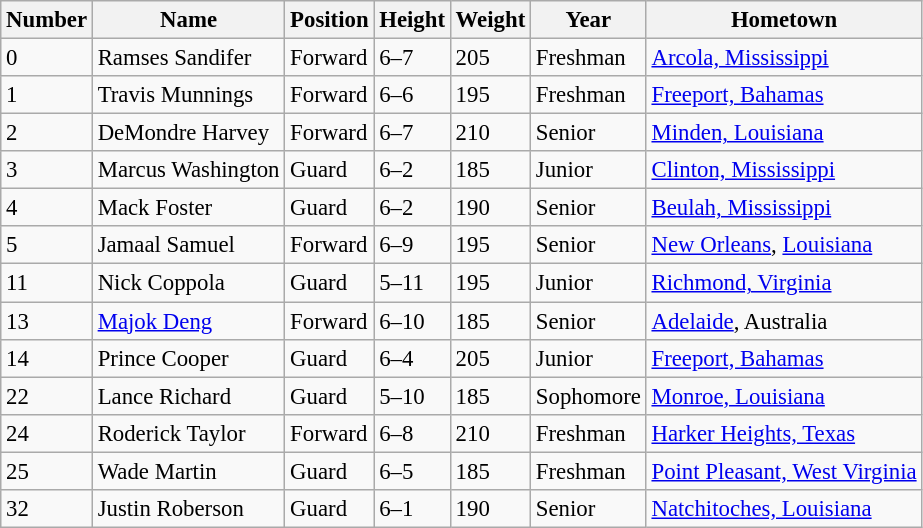<table class="wikitable sortable" style="font-size: 95%;">
<tr>
<th>Number</th>
<th>Name</th>
<th>Position</th>
<th>Height</th>
<th>Weight</th>
<th>Year</th>
<th>Hometown</th>
</tr>
<tr>
<td>0</td>
<td>Ramses Sandifer</td>
<td>Forward</td>
<td>6–7</td>
<td>205</td>
<td>Freshman</td>
<td><a href='#'>Arcola, Mississippi</a></td>
</tr>
<tr>
<td>1</td>
<td>Travis Munnings</td>
<td>Forward</td>
<td>6–6</td>
<td>195</td>
<td>Freshman</td>
<td><a href='#'>Freeport, Bahamas</a></td>
</tr>
<tr>
<td>2</td>
<td>DeMondre Harvey</td>
<td>Forward</td>
<td>6–7</td>
<td>210</td>
<td>Senior</td>
<td><a href='#'>Minden, Louisiana</a></td>
</tr>
<tr>
<td>3</td>
<td>Marcus Washington</td>
<td>Guard</td>
<td>6–2</td>
<td>185</td>
<td>Junior</td>
<td><a href='#'>Clinton, Mississippi</a></td>
</tr>
<tr>
<td>4</td>
<td>Mack Foster</td>
<td>Guard</td>
<td>6–2</td>
<td>190</td>
<td>Senior</td>
<td><a href='#'>Beulah, Mississippi</a></td>
</tr>
<tr>
<td>5</td>
<td>Jamaal Samuel</td>
<td>Forward</td>
<td>6–9</td>
<td>195</td>
<td>Senior</td>
<td><a href='#'>New Orleans</a>, <a href='#'>Louisiana</a></td>
</tr>
<tr>
<td>11</td>
<td>Nick Coppola</td>
<td>Guard</td>
<td>5–11</td>
<td>195</td>
<td>Junior</td>
<td><a href='#'>Richmond, Virginia</a></td>
</tr>
<tr>
<td>13</td>
<td><a href='#'>Majok Deng</a></td>
<td>Forward</td>
<td>6–10</td>
<td>185</td>
<td>Senior</td>
<td><a href='#'>Adelaide</a>, Australia</td>
</tr>
<tr>
<td>14</td>
<td>Prince Cooper</td>
<td>Guard</td>
<td>6–4</td>
<td>205</td>
<td>Junior</td>
<td><a href='#'>Freeport, Bahamas</a></td>
</tr>
<tr>
<td>22</td>
<td>Lance Richard</td>
<td>Guard</td>
<td>5–10</td>
<td>185</td>
<td>Sophomore</td>
<td><a href='#'>Monroe, Louisiana</a></td>
</tr>
<tr>
<td>24</td>
<td>Roderick Taylor</td>
<td>Forward</td>
<td>6–8</td>
<td>210</td>
<td>Freshman</td>
<td><a href='#'>Harker Heights, Texas</a></td>
</tr>
<tr>
<td>25</td>
<td>Wade Martin</td>
<td>Guard</td>
<td>6–5</td>
<td>185</td>
<td>Freshman</td>
<td><a href='#'>Point Pleasant, West Virginia</a></td>
</tr>
<tr>
<td>32</td>
<td>Justin Roberson</td>
<td>Guard</td>
<td>6–1</td>
<td>190</td>
<td>Senior</td>
<td><a href='#'>Natchitoches, Louisiana</a></td>
</tr>
</table>
